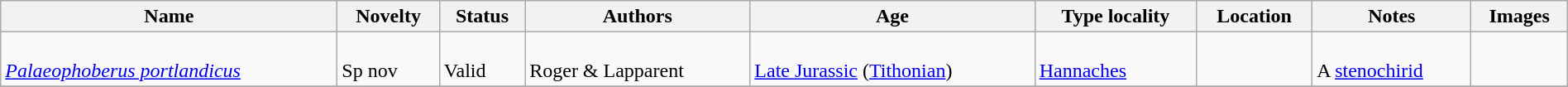<table class="wikitable sortable" align="center" width="100%">
<tr>
<th>Name</th>
<th>Novelty</th>
<th>Status</th>
<th>Authors</th>
<th>Age</th>
<th>Type locality</th>
<th>Location</th>
<th>Notes</th>
<th>Images</th>
</tr>
<tr>
<td><br><em><a href='#'>Palaeophoberus portlandicus</a></em></td>
<td><br>Sp nov</td>
<td><br>Valid</td>
<td><br>Roger & Lapparent</td>
<td><br><a href='#'>Late Jurassic</a> (<a href='#'>Tithonian</a>)</td>
<td><br><a href='#'>Hannaches</a></td>
<td><br></td>
<td><br>A <a href='#'>stenochirid</a></td>
<td></td>
</tr>
<tr>
</tr>
</table>
